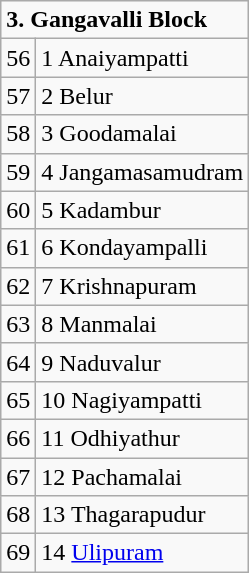<table class="wikitable">
<tr>
<td colspan="2"><strong>3. Gangavalli Block</strong></td>
</tr>
<tr>
<td>56</td>
<td>1 Anaiyampatti</td>
</tr>
<tr>
<td>57</td>
<td>2 Belur</td>
</tr>
<tr>
<td>58</td>
<td>3 Goodamalai</td>
</tr>
<tr>
<td>59</td>
<td>4 Jangamasamudram</td>
</tr>
<tr>
<td>60</td>
<td>5 Kadambur</td>
</tr>
<tr>
<td>61</td>
<td>6 Kondayampalli</td>
</tr>
<tr>
<td>62</td>
<td>7 Krishnapuram</td>
</tr>
<tr>
<td>63</td>
<td>8 Manmalai</td>
</tr>
<tr>
<td>64</td>
<td>9 Naduvalur</td>
</tr>
<tr>
<td>65</td>
<td>10 Nagiyampatti</td>
</tr>
<tr>
<td>66</td>
<td>11 Odhiyathur</td>
</tr>
<tr>
<td>67</td>
<td>12 Pachamalai</td>
</tr>
<tr>
<td>68</td>
<td>13 Thagarapudur</td>
</tr>
<tr>
<td>69</td>
<td>14 <a href='#'>Ulipuram</a></td>
</tr>
</table>
